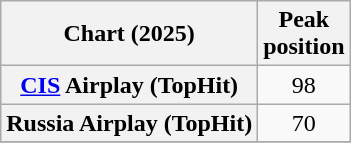<table class="wikitable sortable plainrowheaders" style="text-align:center">
<tr>
<th scope="col">Chart (2025)</th>
<th scope="col">Peak<br>position</th>
</tr>
<tr>
<th scope="row"><a href='#'>CIS</a> Airplay (TopHit)</th>
<td>98</td>
</tr>
<tr>
<th scope="row">Russia Airplay (TopHit)</th>
<td>70</td>
</tr>
<tr>
</tr>
</table>
